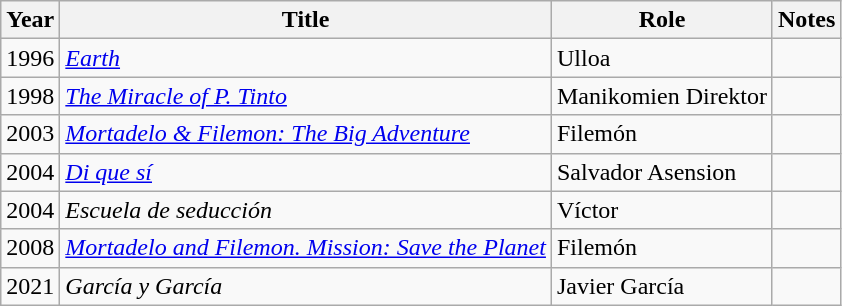<table class="wikitable sortable">
<tr>
<th>Year</th>
<th>Title</th>
<th>Role</th>
<th class="unsortable">Notes</th>
</tr>
<tr>
<td>1996</td>
<td><em><a href='#'>Earth</a></em></td>
<td>Ulloa</td>
<td></td>
</tr>
<tr>
<td>1998</td>
<td><em><a href='#'>The Miracle of P. Tinto</a></em></td>
<td>Manikomien Direktor</td>
<td></td>
</tr>
<tr>
<td>2003</td>
<td><em><a href='#'>Mortadelo & Filemon: The Big Adventure</a></em></td>
<td>Filemón</td>
<td></td>
</tr>
<tr>
<td>2004</td>
<td><em><a href='#'>Di que sí</a></em></td>
<td>Salvador Asension</td>
<td></td>
</tr>
<tr>
<td>2004</td>
<td><em>Escuela de seducción</em></td>
<td>Víctor</td>
<td></td>
</tr>
<tr>
<td>2008</td>
<td><em><a href='#'>Mortadelo and Filemon. Mission: Save the Planet</a></em></td>
<td>Filemón</td>
<td></td>
</tr>
<tr>
<td>2021</td>
<td><em>García y García</em></td>
<td>Javier García</td>
</tr>
</table>
